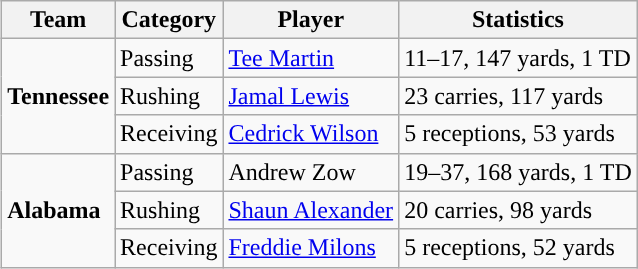<table class="wikitable" style="float: right;">
<tr>
<th>Team</th>
<th>Category</th>
<th>Player</th>
<th>Statistics</th>
</tr>
<tr>
<td rowspan=3><strong>Tennessee</strong></td>
<td>Passing</td>
<td><a href='#'>Tee Martin</a></td>
<td>11–17, 147 yards, 1 TD</td>
</tr>
<tr>
<td>Rushing</td>
<td><a href='#'>Jamal Lewis</a></td>
<td>23 carries, 117 yards</td>
</tr>
<tr>
<td>Receiving</td>
<td><a href='#'>Cedrick Wilson</a></td>
<td>5 receptions, 53 yards</td>
</tr>
<tr>
<td rowspan=3><strong>Alabama</strong></td>
<td>Passing</td>
<td>Andrew Zow</td>
<td>19–37, 168 yards, 1 TD</td>
</tr>
<tr>
<td>Rushing</td>
<td><a href='#'>Shaun Alexander</a></td>
<td>20 carries, 98 yards</td>
</tr>
<tr>
<td>Receiving</td>
<td><a href='#'>Freddie Milons</a></td>
<td>5 receptions, 52 yards</td>
</tr>
</table>
